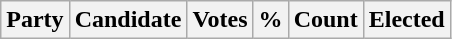<table class="wikitable">
<tr>
<th colspan="2">Party</th>
<th>Candidate</th>
<th>Votes</th>
<th>%</th>
<th>Count</th>
<th>Elected<br>






</th>
</tr>
</table>
